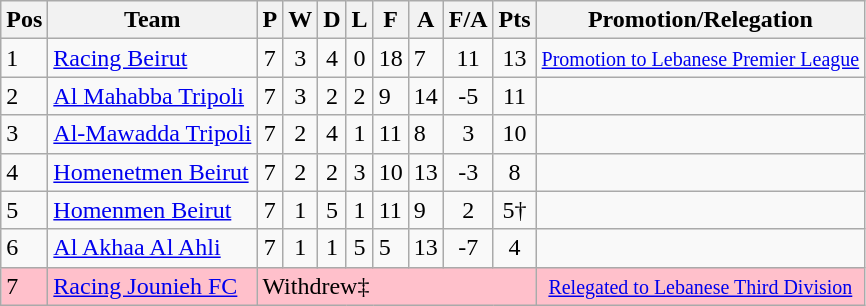<table class="wikitable" border="1">
<tr>
<th>Pos</th>
<th>Team</th>
<th align=center>P</th>
<th align=center>W</th>
<th align=center>D</th>
<th align=center>L</th>
<th>F</th>
<th>A</th>
<th>F/A</th>
<th>Pts</th>
<th>Promotion/Relegation</th>
</tr>
<tr -bgcolor=#ccffcc>
<td>1</td>
<td><a href='#'>Racing Beirut</a></td>
<td align=center>7</td>
<td align=center>3</td>
<td align=center>4</td>
<td align=center>0</td>
<td>18</td>
<td>7</td>
<td align=center>11</td>
<td align=center>13</td>
<td><small><a href='#'>Promotion to Lebanese Premier League</a> </small></td>
</tr>
<tr>
<td>2</td>
<td><a href='#'>Al Mahabba Tripoli</a></td>
<td align=center>7</td>
<td align=center>3</td>
<td align=center>2</td>
<td align=center>2</td>
<td>9</td>
<td>14</td>
<td align=center>-5</td>
<td align=center>11</td>
<td></td>
</tr>
<tr>
<td>3</td>
<td><a href='#'>Al-Mawadda Tripoli</a></td>
<td align=center>7</td>
<td align=center>2</td>
<td align=center>4</td>
<td align=center>1</td>
<td>11</td>
<td>8</td>
<td align=center>3</td>
<td align=center>10</td>
<td></td>
</tr>
<tr>
<td>4</td>
<td><a href='#'>Homenetmen Beirut</a></td>
<td align=center>7</td>
<td align=center>2</td>
<td align=center>2</td>
<td align=center>3</td>
<td>10</td>
<td>13</td>
<td align=center>-3</td>
<td align=center>8</td>
<td></td>
</tr>
<tr>
<td>5</td>
<td><a href='#'>Homenmen Beirut</a></td>
<td align=center>7</td>
<td align=center>1</td>
<td align=center>5</td>
<td align=center>1</td>
<td>11</td>
<td>9</td>
<td align=center>2</td>
<td align=center>5†</td>
<td></td>
</tr>
<tr>
<td>6</td>
<td><a href='#'>Al Akhaa Al Ahli</a></td>
<td align=center>7</td>
<td align=center>1</td>
<td align=center>1</td>
<td align=center>5</td>
<td>5</td>
<td>13</td>
<td align=center>-7</td>
<td align=center>4</td>
<td></td>
</tr>
<tr bgcolor=pink>
<td>7</td>
<td><a href='#'>Racing Jounieh FC</a></td>
<td colspan=8>Withdrew‡</td>
<td align=center><small><a href='#'>Relegated to Lebanese Third Division</a></small></td>
</tr>
</table>
